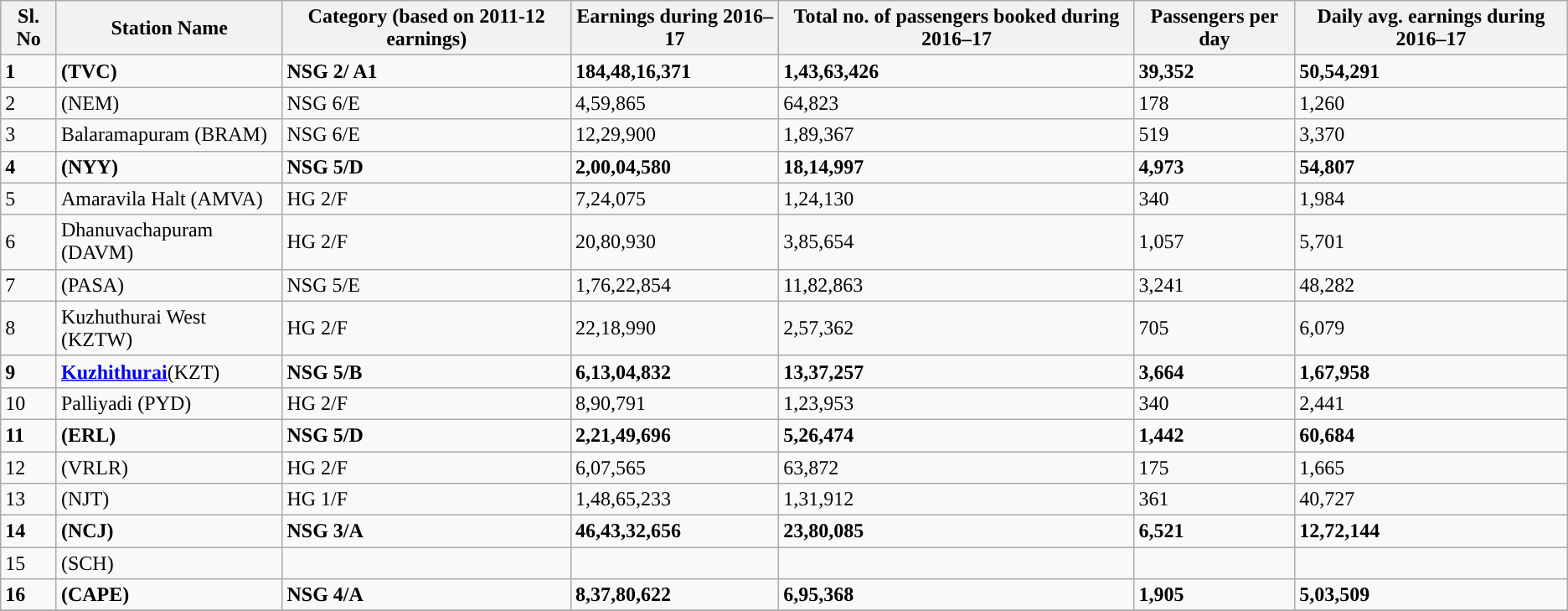<table class="wikitable sortable" style="width:250;">
<tr>
<th>Sl. No</th>
<th>Station Name</th>
<th>Category (based on 2011-12 earnings)</th>
<th>Earnings during 2016–17</th>
<th>Total no. of passengers booked during 2016–17</th>
<th>Passengers per day</th>
<th>Daily avg. earnings during 2016–17</th>
</tr>
<tr>
<td><strong>1</strong></td>
<td><strong> (TVC)</strong></td>
<td><strong>NSG 2/ A1</strong></td>
<td><strong>184,48,16,371</strong></td>
<td><strong>1,43,63,426</strong></td>
<td><strong>39,352</strong></td>
<td><strong>50,54,291</strong></td>
</tr>
<tr>
<td>2</td>
<td> (NEM)</td>
<td>NSG 6/E</td>
<td>4,59,865</td>
<td>64,823</td>
<td>178</td>
<td>1,260</td>
</tr>
<tr>
<td>3</td>
<td>Balaramapuram (BRAM)</td>
<td>NSG 6/E</td>
<td>12,29,900</td>
<td>1,89,367</td>
<td>519</td>
<td>3,370</td>
</tr>
<tr>
<td><strong>4</strong></td>
<td><strong> (NYY)</strong></td>
<td><strong>NSG 5/D</strong></td>
<td><strong>2,00,04,580</strong></td>
<td><strong>18,14,997</strong></td>
<td><strong>4,973</strong></td>
<td><strong>54,807</strong></td>
</tr>
<tr>
<td>5</td>
<td>Amaravila Halt (AMVA)</td>
<td>HG 2/F</td>
<td>7,24,075</td>
<td>1,24,130</td>
<td>340</td>
<td>1,984</td>
</tr>
<tr>
<td>6</td>
<td>Dhanuvachapuram (DAVM)</td>
<td>HG 2/F</td>
<td>20,80,930</td>
<td>3,85,654</td>
<td>1,057</td>
<td>5,701</td>
</tr>
<tr>
<td>7</td>
<td> (PASA)</td>
<td>NSG 5/E</td>
<td>1,76,22,854</td>
<td>11,82,863</td>
<td>3,241</td>
<td>48,282</td>
</tr>
<tr>
<td>8</td>
<td>Kuzhuthurai West (KZTW)</td>
<td>HG 2/F</td>
<td>22,18,990</td>
<td>2,57,362</td>
<td>705</td>
<td>6,079</td>
</tr>
<tr>
<td><strong>9</strong></td>
<td><strong><a href='#'>Kuzhithurai</a></strong>(KZT)</td>
<td><strong>NSG 5/B</strong></td>
<td><strong>6,13,04,832</strong></td>
<td><strong>13,37,257</strong></td>
<td><strong>3,664</strong></td>
<td><strong>1,67,958</strong></td>
</tr>
<tr>
<td>10</td>
<td>Palliyadi (PYD)</td>
<td>HG 2/F</td>
<td>8,90,791</td>
<td>1,23,953</td>
<td>340</td>
<td>2,441</td>
</tr>
<tr>
<td><strong>11</strong></td>
<td><strong> (ERL)</strong></td>
<td><strong>NSG 5/D</strong></td>
<td><strong>2,21,49,696</strong></td>
<td><strong>5,26,474</strong></td>
<td><strong>1,442</strong></td>
<td><strong>60,684</strong></td>
</tr>
<tr>
<td>12</td>
<td> (VRLR)</td>
<td>HG 2/F</td>
<td>6,07,565</td>
<td>63,872</td>
<td>175</td>
<td>1,665</td>
</tr>
<tr>
<td>13</td>
<td> (NJT)</td>
<td>HG 1/F</td>
<td>1,48,65,233</td>
<td>1,31,912</td>
<td>361</td>
<td>40,727</td>
</tr>
<tr>
<td><strong>14</strong></td>
<td><strong> (NCJ)</strong></td>
<td><strong>NSG 3/A</strong></td>
<td><strong>46,43,32,656</strong></td>
<td><strong>23,80,085</strong></td>
<td><strong>6,521</strong></td>
<td><strong>12,72,144</strong></td>
</tr>
<tr>
<td>15</td>
<td> (SCH)</td>
<td></td>
<td></td>
<td></td>
<td></td>
<td></td>
</tr>
<tr>
<td><strong>16</strong></td>
<td><strong> (CAPE)</strong></td>
<td><strong>NSG 4/A</strong></td>
<td><strong>8,37,80,622</strong></td>
<td><strong>6,95,368</strong></td>
<td><strong>1,905</strong></td>
<td><strong>5,03,509</strong></td>
</tr>
<tr>
</tr>
</table>
